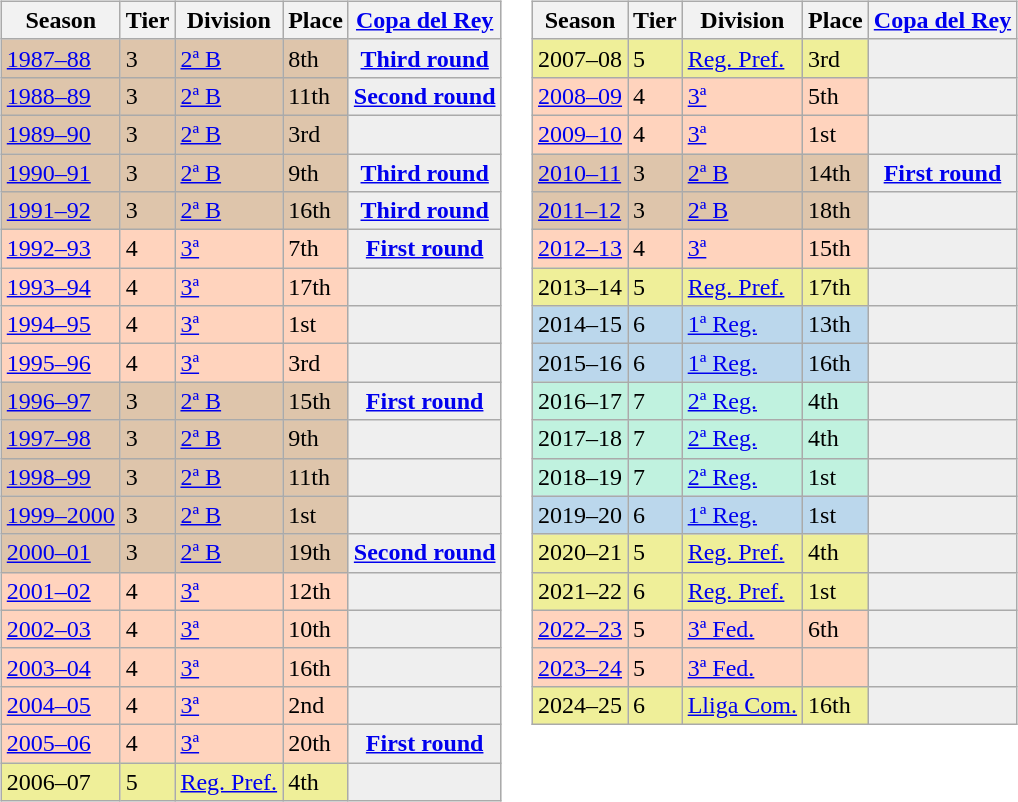<table>
<tr>
<td valign="top" width=0%><br><table class="wikitable">
<tr style="background:#f0f6fa;">
<th>Season</th>
<th>Tier</th>
<th>Division</th>
<th>Place</th>
<th><a href='#'>Copa del Rey</a></th>
</tr>
<tr>
<td style="background:#DEC5AB;"><a href='#'>1987–88</a></td>
<td style="background:#DEC5AB;">3</td>
<td style="background:#DEC5AB;"><a href='#'>2ª B</a></td>
<td style="background:#DEC5AB;">8th</td>
<th style="background:#efefef;"><a href='#'>Third round</a></th>
</tr>
<tr>
<td style="background:#DEC5AB;"><a href='#'>1988–89</a></td>
<td style="background:#DEC5AB;">3</td>
<td style="background:#DEC5AB;"><a href='#'>2ª B</a></td>
<td style="background:#DEC5AB;">11th</td>
<th style="background:#efefef;"><a href='#'>Second round</a></th>
</tr>
<tr>
<td style="background:#DEC5AB;"><a href='#'>1989–90</a></td>
<td style="background:#DEC5AB;">3</td>
<td style="background:#DEC5AB;"><a href='#'>2ª B</a></td>
<td style="background:#DEC5AB;">3rd</td>
<th style="background:#efefef;"></th>
</tr>
<tr>
<td style="background:#DEC5AB;"><a href='#'>1990–91</a></td>
<td style="background:#DEC5AB;">3</td>
<td style="background:#DEC5AB;"><a href='#'>2ª B</a></td>
<td style="background:#DEC5AB;">9th</td>
<th style="background:#efefef;"><a href='#'>Third round</a></th>
</tr>
<tr>
<td style="background:#DEC5AB;"><a href='#'>1991–92</a></td>
<td style="background:#DEC5AB;">3</td>
<td style="background:#DEC5AB;"><a href='#'>2ª B</a></td>
<td style="background:#DEC5AB;">16th</td>
<th style="background:#efefef;"><a href='#'>Third round</a></th>
</tr>
<tr>
<td style="background:#FFD3BD;"><a href='#'>1992–93</a></td>
<td style="background:#FFD3BD;">4</td>
<td style="background:#FFD3BD;"><a href='#'>3ª</a></td>
<td style="background:#FFD3BD;">7th</td>
<th style="background:#efefef;"><a href='#'>First round</a></th>
</tr>
<tr>
<td style="background:#FFD3BD;"><a href='#'>1993–94</a></td>
<td style="background:#FFD3BD;">4</td>
<td style="background:#FFD3BD;"><a href='#'>3ª</a></td>
<td style="background:#FFD3BD;">17th</td>
<td style="background:#efefef;"></td>
</tr>
<tr>
<td style="background:#FFD3BD;"><a href='#'>1994–95</a></td>
<td style="background:#FFD3BD;">4</td>
<td style="background:#FFD3BD;"><a href='#'>3ª</a></td>
<td style="background:#FFD3BD;">1st</td>
<th style="background:#efefef;"></th>
</tr>
<tr>
<td style="background:#FFD3BD;"><a href='#'>1995–96</a></td>
<td style="background:#FFD3BD;">4</td>
<td style="background:#FFD3BD;"><a href='#'>3ª</a></td>
<td style="background:#FFD3BD;">3rd</td>
<th style="background:#efefef;"></th>
</tr>
<tr>
<td style="background:#DEC5AB;"><a href='#'>1996–97</a></td>
<td style="background:#DEC5AB;">3</td>
<td style="background:#DEC5AB;"><a href='#'>2ª B</a></td>
<td style="background:#DEC5AB;">15th</td>
<th style="background:#efefef;"><a href='#'>First round</a></th>
</tr>
<tr>
<td style="background:#DEC5AB;"><a href='#'>1997–98</a></td>
<td style="background:#DEC5AB;">3</td>
<td style="background:#DEC5AB;"><a href='#'>2ª B</a></td>
<td style="background:#DEC5AB;">9th</td>
<td style="background:#efefef;"></td>
</tr>
<tr>
<td style="background:#DEC5AB;"><a href='#'>1998–99</a></td>
<td style="background:#DEC5AB;">3</td>
<td style="background:#DEC5AB;"><a href='#'>2ª B</a></td>
<td style="background:#DEC5AB;">11th</td>
<td style="background:#efefef;"></td>
</tr>
<tr>
<td style="background:#DEC5AB;"><a href='#'>1999–2000</a></td>
<td style="background:#DEC5AB;">3</td>
<td style="background:#DEC5AB;"><a href='#'>2ª B</a></td>
<td style="background:#DEC5AB;">1st</td>
<th style="background:#efefef;"></th>
</tr>
<tr>
<td style="background:#DEC5AB;"><a href='#'>2000–01</a></td>
<td style="background:#DEC5AB;">3</td>
<td style="background:#DEC5AB;"><a href='#'>2ª B</a></td>
<td style="background:#DEC5AB;">19th</td>
<th style="background:#efefef;"><a href='#'>Second round</a></th>
</tr>
<tr>
<td style="background:#FFD3BD;"><a href='#'>2001–02</a></td>
<td style="background:#FFD3BD;">4</td>
<td style="background:#FFD3BD;"><a href='#'>3ª</a></td>
<td style="background:#FFD3BD;">12th</td>
<th style="background:#efefef;"></th>
</tr>
<tr>
<td style="background:#FFD3BD;"><a href='#'>2002–03</a></td>
<td style="background:#FFD3BD;">4</td>
<td style="background:#FFD3BD;"><a href='#'>3ª</a></td>
<td style="background:#FFD3BD;">10th</td>
<td style="background:#efefef;"></td>
</tr>
<tr>
<td style="background:#FFD3BD;"><a href='#'>2003–04</a></td>
<td style="background:#FFD3BD;">4</td>
<td style="background:#FFD3BD;"><a href='#'>3ª</a></td>
<td style="background:#FFD3BD;">16th</td>
<th style="background:#efefef;"></th>
</tr>
<tr>
<td style="background:#FFD3BD;"><a href='#'>2004–05</a></td>
<td style="background:#FFD3BD;">4</td>
<td style="background:#FFD3BD;"><a href='#'>3ª</a></td>
<td style="background:#FFD3BD;">2nd</td>
<th style="background:#efefef;"></th>
</tr>
<tr>
<td style="background:#FFD3BD;"><a href='#'>2005–06</a></td>
<td style="background:#FFD3BD;">4</td>
<td style="background:#FFD3BD;"><a href='#'>3ª</a></td>
<td style="background:#FFD3BD;">20th</td>
<th style="background:#efefef;"><a href='#'>First round</a></th>
</tr>
<tr>
<td style="background:#EFEF99;">2006–07</td>
<td style="background:#EFEF99;">5</td>
<td style="background:#EFEF99;"><a href='#'>Reg. Pref.</a></td>
<td style="background:#EFEF99;">4th</td>
<th style="background:#efefef;"></th>
</tr>
</table>
</td>
<td valign="top" width=0%><br><table class="wikitable">
<tr style="background:#f0f6fa;">
<th>Season</th>
<th>Tier</th>
<th>Division</th>
<th>Place</th>
<th><a href='#'>Copa del Rey</a></th>
</tr>
<tr>
<td style="background:#EFEF99;">2007–08</td>
<td style="background:#EFEF99;">5</td>
<td style="background:#EFEF99;"><a href='#'>Reg. Pref.</a></td>
<td style="background:#EFEF99;">3rd</td>
<th style="background:#efefef;"></th>
</tr>
<tr>
<td style="background:#FFD3BD;"><a href='#'>2008–09</a></td>
<td style="background:#FFD3BD;">4</td>
<td style="background:#FFD3BD;"><a href='#'>3ª</a></td>
<td style="background:#FFD3BD;">5th</td>
<td style="background:#efefef;"></td>
</tr>
<tr>
<td style="background:#FFD3BD;"><a href='#'>2009–10</a></td>
<td style="background:#FFD3BD;">4</td>
<td style="background:#FFD3BD;"><a href='#'>3ª</a></td>
<td style="background:#FFD3BD;">1st</td>
<td style="background:#efefef;"></td>
</tr>
<tr>
<td style="background:#DEC5AB;"><a href='#'>2010–11</a></td>
<td style="background:#DEC5AB;">3</td>
<td style="background:#DEC5AB;"><a href='#'>2ª B</a></td>
<td style="background:#DEC5AB;">14th</td>
<th style="background:#efefef;"><a href='#'>First round</a></th>
</tr>
<tr>
<td style="background:#DEC5AB;"><a href='#'>2011–12</a></td>
<td style="background:#DEC5AB;">3</td>
<td style="background:#DEC5AB;"><a href='#'>2ª B</a></td>
<td style="background:#DEC5AB;">18th</td>
<th style="background:#efefef;"></th>
</tr>
<tr>
<td style="background:#FFD3BD;"><a href='#'>2012–13</a></td>
<td style="background:#FFD3BD;">4</td>
<td style="background:#FFD3BD;"><a href='#'>3ª</a></td>
<td style="background:#FFD3BD;">15th</td>
<td style="background:#efefef;"></td>
</tr>
<tr>
<td style="background:#EFEF99;">2013–14</td>
<td style="background:#EFEF99;">5</td>
<td style="background:#EFEF99;"><a href='#'>Reg. Pref.</a></td>
<td style="background:#EFEF99;">17th</td>
<th style="background:#efefef;"></th>
</tr>
<tr>
<td style="background:#BBD7EC;">2014–15</td>
<td style="background:#BBD7EC;">6</td>
<td style="background:#BBD7EC;"><a href='#'>1ª Reg.</a></td>
<td style="background:#BBD7EC;">13th</td>
<th style="background:#efefef;"></th>
</tr>
<tr>
<td style="background:#BBD7EC;">2015–16</td>
<td style="background:#BBD7EC;">6</td>
<td style="background:#BBD7EC;"><a href='#'>1ª Reg.</a></td>
<td style="background:#BBD7EC;">16th</td>
<th style="background:#efefef;"></th>
</tr>
<tr>
<td style="background:#C0F2DF;">2016–17</td>
<td style="background:#C0F2DF;">7</td>
<td style="background:#C0F2DF;"><a href='#'>2ª Reg.</a></td>
<td style="background:#C0F2DF;">4th</td>
<th style="background:#efefef;"></th>
</tr>
<tr>
<td style="background:#C0F2DF;">2017–18</td>
<td style="background:#C0F2DF;">7</td>
<td style="background:#C0F2DF;"><a href='#'>2ª Reg.</a></td>
<td style="background:#C0F2DF;">4th</td>
<th style="background:#efefef;"></th>
</tr>
<tr>
<td style="background:#C0F2DF;">2018–19</td>
<td style="background:#C0F2DF;">7</td>
<td style="background:#C0F2DF;"><a href='#'>2ª Reg.</a></td>
<td style="background:#C0F2DF;">1st</td>
<th style="background:#efefef;"></th>
</tr>
<tr>
<td style="background:#BBD7EC;">2019–20</td>
<td style="background:#BBD7EC;">6</td>
<td style="background:#BBD7EC;"><a href='#'>1ª Reg.</a></td>
<td style="background:#BBD7EC;">1st</td>
<th style="background:#efefef;"></th>
</tr>
<tr>
<td style="background:#EFEF99;">2020–21</td>
<td style="background:#EFEF99;">5</td>
<td style="background:#EFEF99;"><a href='#'>Reg. Pref.</a></td>
<td style="background:#EFEF99;">4th</td>
<th style="background:#efefef;"></th>
</tr>
<tr>
<td style="background:#EFEF99;">2021–22</td>
<td style="background:#EFEF99;">6</td>
<td style="background:#EFEF99;"><a href='#'>Reg. Pref.</a></td>
<td style="background:#EFEF99;">1st</td>
<th style="background:#efefef;"></th>
</tr>
<tr>
<td style="background:#FFD3BD;"><a href='#'>2022–23</a></td>
<td style="background:#FFD3BD;">5</td>
<td style="background:#FFD3BD;"><a href='#'>3ª Fed.</a></td>
<td style="background:#FFD3BD;">6th</td>
<th style="background:#efefef;"></th>
</tr>
<tr>
<td style="background:#FFD3BD;"><a href='#'>2023–24</a></td>
<td style="background:#FFD3BD;">5</td>
<td style="background:#FFD3BD;"><a href='#'>3ª Fed.</a></td>
<td style="background:#FFD3BD;"></td>
<th style="background:#efefef;"></th>
</tr>
<tr>
<td style="background:#EFEF99;">2024–25</td>
<td style="background:#EFEF99;">6</td>
<td style="background:#EFEF99;"><a href='#'>Lliga Com.</a></td>
<td style="background:#EFEF99;">16th</td>
<th style="background:#efefef;"></th>
</tr>
</table>
</td>
</tr>
</table>
